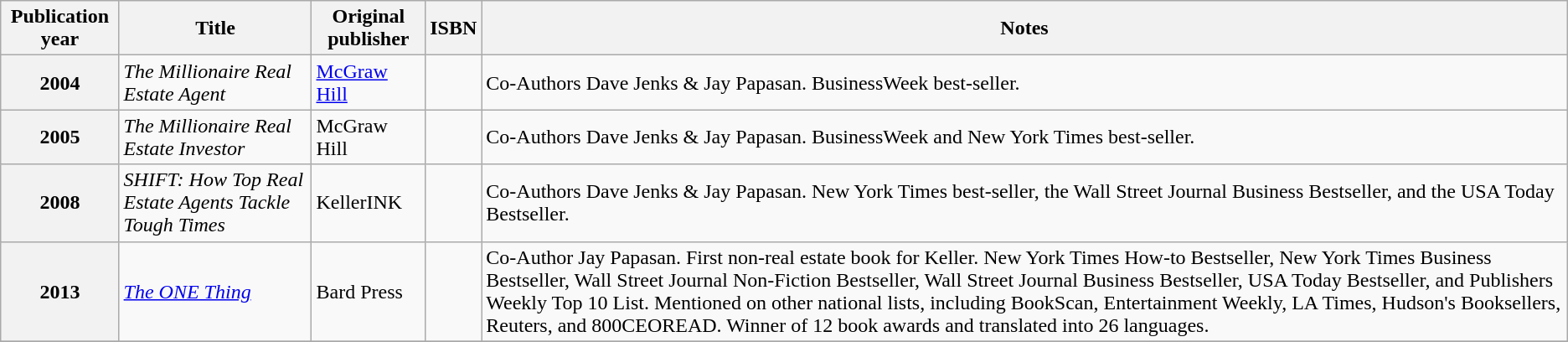<table class="wikitable plainrowheaders sortable">
<tr>
<th scope="col">Publication year</th>
<th scope="col">Title</th>
<th scope="col">Original publisher</th>
<th scope="col">ISBN</th>
<th scope="col" class="unsortable">Notes</th>
</tr>
<tr>
<th scope="row">2004</th>
<td><em>The Millionaire Real Estate Agent</em></td>
<td><a href='#'>McGraw Hill</a></td>
<td></td>
<td>Co-Authors Dave Jenks & Jay Papasan. BusinessWeek best-seller.</td>
</tr>
<tr>
<th scope="row">2005</th>
<td><em>The Millionaire Real Estate Investor</em></td>
<td>McGraw Hill</td>
<td></td>
<td>Co-Authors Dave Jenks & Jay Papasan. BusinessWeek and New York Times best-seller.</td>
</tr>
<tr>
<th scope="row">2008</th>
<td><em>SHIFT: How Top Real Estate Agents Tackle Tough Times</em></td>
<td>KellerINK</td>
<td></td>
<td>Co-Authors Dave Jenks & Jay Papasan. New York Times best-seller, the Wall Street Journal Business Bestseller, and the USA Today Bestseller.</td>
</tr>
<tr>
<th scope="row">2013</th>
<td><em><a href='#'>The ONE Thing</a></em></td>
<td>Bard Press</td>
<td></td>
<td>Co-Author Jay Papasan. First non-real estate book for Keller. New York Times How-to Bestseller, New York Times Business Bestseller, Wall Street Journal Non-Fiction Bestseller, Wall Street Journal Business Bestseller, USA Today Bestseller, and Publishers Weekly Top 10 List. Mentioned on other national lists, including BookScan, Entertainment Weekly, LA Times, Hudson's Booksellers, Reuters, and 800CEOREAD. Winner of 12 book awards and translated into 26 languages.</td>
</tr>
<tr>
</tr>
</table>
